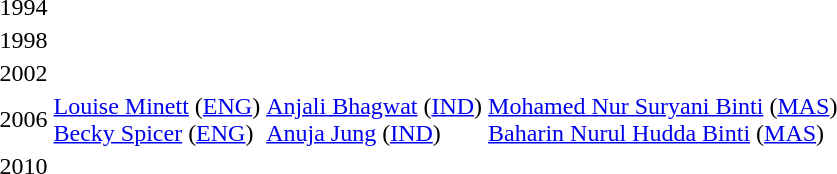<table>
<tr>
<td>1994</td>
<td></td>
<td></td>
<td></td>
</tr>
<tr>
<td>1998</td>
<td></td>
<td></td>
<td></td>
</tr>
<tr>
<td>2002</td>
<td></td>
<td></td>
<td></td>
</tr>
<tr>
<td>2006</td>
<td> <a href='#'>Louise Minett</a> (<a href='#'>ENG</a>)<br> <a href='#'>Becky Spicer</a> (<a href='#'>ENG</a>)</td>
<td> <a href='#'>Anjali Bhagwat</a> (<a href='#'>IND</a>)<br> <a href='#'>Anuja Jung</a> (<a href='#'>IND</a>)</td>
<td> <a href='#'>Mohamed Nur Suryani Binti</a> (<a href='#'>MAS</a>)<br> <a href='#'>Baharin Nurul Hudda Binti</a> (<a href='#'>MAS</a>)</td>
</tr>
<tr>
<td>2010<br></td>
<td></td>
<td></td>
<td></td>
</tr>
</table>
